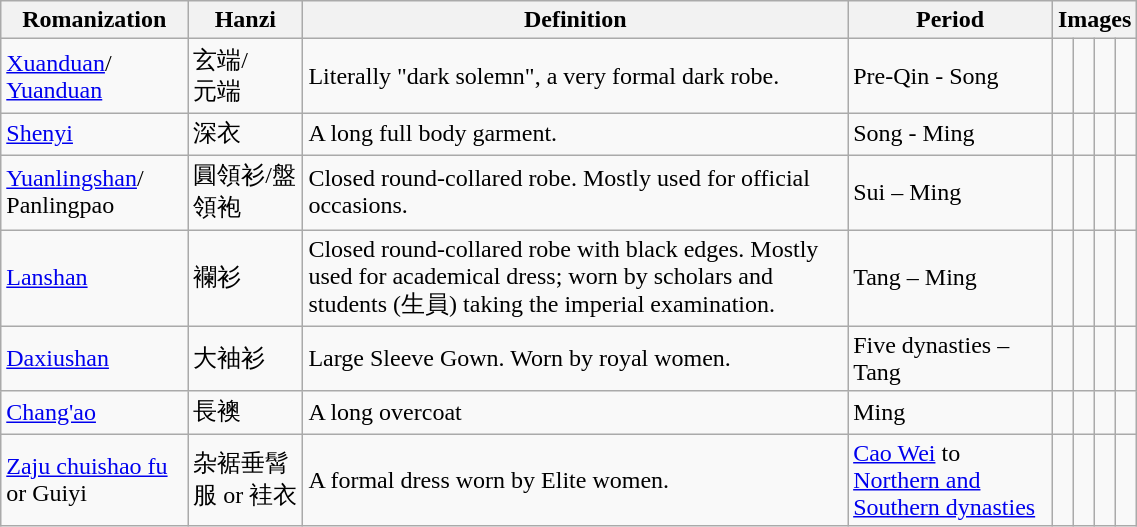<table class="wikitable sortable mw-collapsible" style="width:60%;">
<tr>
<th>Romanization</th>
<th>Hanzi</th>
<th>Definition</th>
<th>Period</th>
<th colspan="4">Images</th>
</tr>
<tr>
<td><a href='#'>Xuanduan</a>/<br><a href='#'>Yuanduan</a></td>
<td>玄端/<br>元端</td>
<td>Literally "dark solemn", a very formal dark robe.<em></em></td>
<td>Pre-Qin - Song</td>
<td></td>
<td></td>
<td></td>
<td></td>
</tr>
<tr>
<td><a href='#'>Shenyi</a></td>
<td>深衣</td>
<td>A long full body garment.</td>
<td>Song - Ming</td>
<td></td>
<td></td>
<td></td>
<td></td>
</tr>
<tr>
<td><a href='#'>Yuanlingshan</a>/<br>Panlingpao</td>
<td>圓領衫/盤領袍</td>
<td>Closed round-collared robe. Mostly used for official occasions.</td>
<td>Sui – Ming</td>
<td></td>
<td></td>
<td></td>
<td></td>
</tr>
<tr>
<td><a href='#'>Lanshan</a></td>
<td>襴衫</td>
<td>Closed round-collared robe with black edges. Mostly used for academical dress; worn by scholars and students (生員) taking the imperial examination.</td>
<td>Tang – Ming</td>
<td></td>
<td></td>
<td></td>
<td></td>
</tr>
<tr>
<td><a href='#'>Daxiushan</a></td>
<td>大袖衫</td>
<td>Large Sleeve Gown. Worn by royal women.</td>
<td>Five dynasties – Tang</td>
<td></td>
<td></td>
<td></td>
<td></td>
</tr>
<tr>
<td><a href='#'>Chang'ao</a></td>
<td>長襖</td>
<td>A long overcoat</td>
<td>Ming</td>
<td></td>
<td></td>
<td></td>
<td></td>
</tr>
<tr>
<td><a href='#'>Zaju chuishao fu</a> or Guiyi</td>
<td>杂裾垂髾服 or 袿衣</td>
<td>A formal dress worn by Elite women.</td>
<td><a href='#'>Cao Wei</a> to <a href='#'>Northern and Southern dynasties</a></td>
<td></td>
<td></td>
<td></td>
<td></td>
</tr>
</table>
